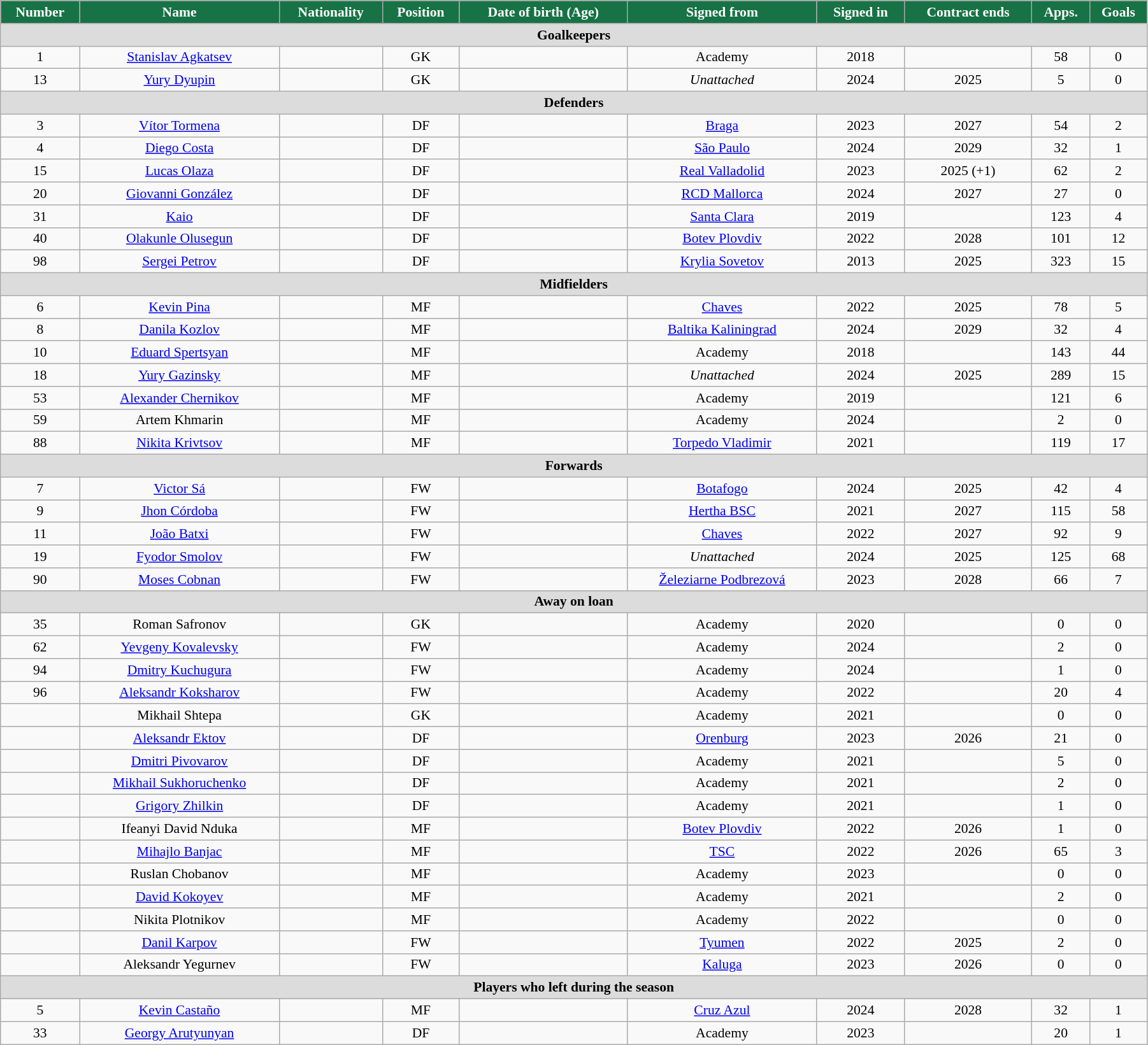<table class="wikitable"  style="text-align:center; font-size:90%; width:95%;">
<tr>
<th style="background:#177245; color:#FFFFFF; text-align:center;">Number</th>
<th style="background:#177245; color:#FFFFFF; text-align:center;">Name</th>
<th style="background:#177245; color:#FFFFFF; text-align:center;">Nationality</th>
<th style="background:#177245; color:#FFFFFF; text-align:center;">Position</th>
<th style="background:#177245; color:#FFFFFF; text-align:center;">Date of birth (Age)</th>
<th style="background:#177245; color:#FFFFFF; text-align:center;">Signed from</th>
<th style="background:#177245; color:#FFFFFF; text-align:center;">Signed in</th>
<th style="background:#177245; color:#FFFFFF; text-align:center;">Contract ends</th>
<th style="background:#177245; color:#FFFFFF; text-align:center;">Apps.</th>
<th style="background:#177245; color:#FFFFFF; text-align:center;">Goals</th>
</tr>
<tr>
<th colspan="11"  style="background:#dcdcdc; text-align:center;">Goalkeepers</th>
</tr>
<tr>
<td>1</td>
<td><a href='#'>Stanislav Agkatsev</a></td>
<td></td>
<td>GK</td>
<td></td>
<td>Academy</td>
<td>2018</td>
<td></td>
<td>58</td>
<td>0</td>
</tr>
<tr>
<td>13</td>
<td><a href='#'>Yury Dyupin</a></td>
<td></td>
<td>GK</td>
<td></td>
<td><em>Unattached</em></td>
<td>2024</td>
<td>2025</td>
<td>5</td>
<td>0</td>
</tr>
<tr>
<th colspan="11"  style="background:#dcdcdc; text-align:center;">Defenders</th>
</tr>
<tr>
<td>3</td>
<td><a href='#'>Vítor Tormena</a></td>
<td></td>
<td>DF</td>
<td></td>
<td><a href='#'>Braga</a></td>
<td>2023</td>
<td>2027</td>
<td>54</td>
<td>2</td>
</tr>
<tr>
<td>4</td>
<td><a href='#'>Diego Costa</a></td>
<td></td>
<td>DF</td>
<td></td>
<td><a href='#'>São Paulo</a></td>
<td>2024</td>
<td>2029</td>
<td>32</td>
<td>1</td>
</tr>
<tr>
<td>15</td>
<td><a href='#'>Lucas Olaza</a></td>
<td></td>
<td>DF</td>
<td></td>
<td><a href='#'>Real Valladolid</a></td>
<td>2023</td>
<td>2025 (+1)</td>
<td>62</td>
<td>2</td>
</tr>
<tr>
<td>20</td>
<td><a href='#'>Giovanni González</a></td>
<td></td>
<td>DF</td>
<td></td>
<td><a href='#'>RCD Mallorca</a></td>
<td>2024</td>
<td>2027</td>
<td>27</td>
<td>0</td>
</tr>
<tr>
<td>31</td>
<td><a href='#'>Kaio</a></td>
<td></td>
<td>DF</td>
<td></td>
<td><a href='#'>Santa Clara</a></td>
<td>2019</td>
<td></td>
<td>123</td>
<td>4</td>
</tr>
<tr>
<td>40</td>
<td><a href='#'>Olakunle Olusegun</a></td>
<td></td>
<td>DF</td>
<td></td>
<td><a href='#'>Botev Plovdiv</a></td>
<td>2022</td>
<td>2028</td>
<td>101</td>
<td>12</td>
</tr>
<tr>
<td>98</td>
<td><a href='#'>Sergei Petrov</a></td>
<td></td>
<td>DF</td>
<td></td>
<td><a href='#'>Krylia Sovetov</a></td>
<td>2013</td>
<td>2025</td>
<td>323</td>
<td>15</td>
</tr>
<tr>
<th colspan="11"  style="background:#dcdcdc; text-align:center;">Midfielders</th>
</tr>
<tr>
<td>6</td>
<td><a href='#'>Kevin Pina</a></td>
<td></td>
<td>MF</td>
<td></td>
<td><a href='#'>Chaves</a></td>
<td>2022</td>
<td>2025</td>
<td>78</td>
<td>5</td>
</tr>
<tr>
<td>8</td>
<td><a href='#'>Danila Kozlov</a></td>
<td></td>
<td>MF</td>
<td></td>
<td><a href='#'>Baltika Kaliningrad</a></td>
<td>2024</td>
<td>2029</td>
<td>32</td>
<td>4</td>
</tr>
<tr>
<td>10</td>
<td><a href='#'>Eduard Spertsyan</a></td>
<td></td>
<td>MF</td>
<td></td>
<td>Academy</td>
<td>2018</td>
<td></td>
<td>143</td>
<td>44</td>
</tr>
<tr>
<td>18</td>
<td><a href='#'>Yury Gazinsky</a></td>
<td></td>
<td>MF</td>
<td></td>
<td><em>Unattached</em></td>
<td>2024</td>
<td>2025</td>
<td>289</td>
<td>15</td>
</tr>
<tr>
<td>53</td>
<td><a href='#'>Alexander Chernikov</a></td>
<td></td>
<td>MF</td>
<td></td>
<td>Academy</td>
<td>2019</td>
<td></td>
<td>121</td>
<td>6</td>
</tr>
<tr>
<td>59</td>
<td>Artem Khmarin</td>
<td></td>
<td>MF</td>
<td></td>
<td>Academy</td>
<td>2024</td>
<td></td>
<td>2</td>
<td>0</td>
</tr>
<tr>
<td>88</td>
<td><a href='#'>Nikita Krivtsov</a></td>
<td></td>
<td>MF</td>
<td></td>
<td><a href='#'>Torpedo Vladimir</a></td>
<td>2021</td>
<td></td>
<td>119</td>
<td>17</td>
</tr>
<tr>
<th colspan="11"  style="background:#dcdcdc; text-align:center;">Forwards</th>
</tr>
<tr>
<td>7</td>
<td><a href='#'>Victor Sá</a></td>
<td></td>
<td>FW</td>
<td></td>
<td><a href='#'>Botafogo</a></td>
<td>2024</td>
<td>2025</td>
<td>42</td>
<td>4</td>
</tr>
<tr>
<td>9</td>
<td><a href='#'>Jhon Córdoba</a></td>
<td></td>
<td>FW</td>
<td></td>
<td><a href='#'>Hertha BSC</a></td>
<td>2021</td>
<td>2027</td>
<td>115</td>
<td>58</td>
</tr>
<tr>
<td>11</td>
<td><a href='#'>João Batxi</a></td>
<td></td>
<td>FW</td>
<td></td>
<td><a href='#'>Chaves</a></td>
<td>2022</td>
<td>2027</td>
<td>92</td>
<td>9</td>
</tr>
<tr>
<td>19</td>
<td><a href='#'>Fyodor Smolov</a></td>
<td></td>
<td>FW</td>
<td></td>
<td><em>Unattached</em></td>
<td>2024</td>
<td>2025</td>
<td>125</td>
<td>68</td>
</tr>
<tr>
<td>90</td>
<td><a href='#'>Moses Cobnan</a></td>
<td></td>
<td>FW</td>
<td></td>
<td><a href='#'>Železiarne Podbrezová</a></td>
<td>2023</td>
<td>2028</td>
<td>66</td>
<td>7</td>
</tr>
<tr>
<th colspan="11"  style="background:#dcdcdc; text-align:center;">Away on loan</th>
</tr>
<tr>
<td>35</td>
<td>Roman Safronov</td>
<td></td>
<td>GK</td>
<td></td>
<td>Academy</td>
<td>2020</td>
<td></td>
<td>0</td>
<td>0</td>
</tr>
<tr>
<td>62</td>
<td><a href='#'>Yevgeny Kovalevsky</a></td>
<td></td>
<td>FW</td>
<td></td>
<td>Academy</td>
<td>2024</td>
<td></td>
<td>2</td>
<td>0</td>
</tr>
<tr>
<td>94</td>
<td><a href='#'>Dmitry Kuchugura</a></td>
<td></td>
<td>FW</td>
<td></td>
<td>Academy</td>
<td>2024</td>
<td></td>
<td>1</td>
<td>0</td>
</tr>
<tr>
<td>96</td>
<td><a href='#'>Aleksandr Koksharov</a></td>
<td></td>
<td>FW</td>
<td></td>
<td>Academy</td>
<td>2022</td>
<td></td>
<td>20</td>
<td>4</td>
</tr>
<tr>
<td></td>
<td>Mikhail Shtepa</td>
<td></td>
<td>GK</td>
<td></td>
<td>Academy</td>
<td>2021</td>
<td></td>
<td>0</td>
<td>0</td>
</tr>
<tr>
<td></td>
<td><a href='#'>Aleksandr Ektov</a></td>
<td></td>
<td>DF</td>
<td></td>
<td><a href='#'>Orenburg</a></td>
<td>2023</td>
<td>2026</td>
<td>21</td>
<td>0</td>
</tr>
<tr>
<td></td>
<td><a href='#'>Dmitri Pivovarov</a></td>
<td></td>
<td>DF</td>
<td></td>
<td>Academy</td>
<td>2021</td>
<td></td>
<td>5</td>
<td>0</td>
</tr>
<tr>
<td></td>
<td><a href='#'>Mikhail Sukhoruchenko</a></td>
<td></td>
<td>DF</td>
<td></td>
<td>Academy</td>
<td>2021</td>
<td></td>
<td>2</td>
<td>0</td>
</tr>
<tr>
<td></td>
<td><a href='#'>Grigory Zhilkin</a></td>
<td></td>
<td>DF</td>
<td></td>
<td>Academy</td>
<td>2021</td>
<td></td>
<td>1</td>
<td>0</td>
</tr>
<tr>
<td></td>
<td>Ifeanyi David Nduka</td>
<td></td>
<td>MF</td>
<td></td>
<td><a href='#'>Botev Plovdiv</a></td>
<td>2022</td>
<td>2026</td>
<td>1</td>
<td>0</td>
</tr>
<tr>
<td></td>
<td><a href='#'>Mihajlo Banjac</a></td>
<td></td>
<td>MF</td>
<td></td>
<td><a href='#'>TSC</a></td>
<td>2022</td>
<td>2026</td>
<td>65</td>
<td>3</td>
</tr>
<tr>
<td></td>
<td>Ruslan Chobanov</td>
<td></td>
<td>MF</td>
<td></td>
<td>Academy</td>
<td>2023</td>
<td></td>
<td>0</td>
<td>0</td>
</tr>
<tr>
<td></td>
<td><a href='#'>David Kokoyev</a></td>
<td></td>
<td>MF</td>
<td></td>
<td>Academy</td>
<td>2021</td>
<td></td>
<td>2</td>
<td>0</td>
</tr>
<tr>
<td></td>
<td>Nikita Plotnikov</td>
<td></td>
<td>MF</td>
<td></td>
<td>Academy</td>
<td>2022</td>
<td></td>
<td>0</td>
<td>0</td>
</tr>
<tr>
<td></td>
<td><a href='#'>Danil Karpov</a></td>
<td></td>
<td>FW</td>
<td></td>
<td><a href='#'>Tyumen</a></td>
<td>2022</td>
<td>2025</td>
<td>2</td>
<td>0</td>
</tr>
<tr>
<td></td>
<td>Aleksandr Yegurnev</td>
<td></td>
<td>FW</td>
<td></td>
<td><a href='#'>Kaluga</a></td>
<td>2023</td>
<td>2026</td>
<td>0</td>
<td>0</td>
</tr>
<tr>
<th colspan="11"  style="background:#dcdcdc; text-align:center;">Players who left during the season</th>
</tr>
<tr>
<td>5</td>
<td><a href='#'>Kevin Castaño</a></td>
<td></td>
<td>MF</td>
<td></td>
<td><a href='#'>Cruz Azul</a></td>
<td>2024</td>
<td>2028</td>
<td>32</td>
<td>1</td>
</tr>
<tr>
<td>33</td>
<td><a href='#'>Georgy Arutyunyan</a></td>
<td></td>
<td>DF</td>
<td></td>
<td>Academy</td>
<td>2023</td>
<td></td>
<td>20</td>
<td>1</td>
</tr>
</table>
